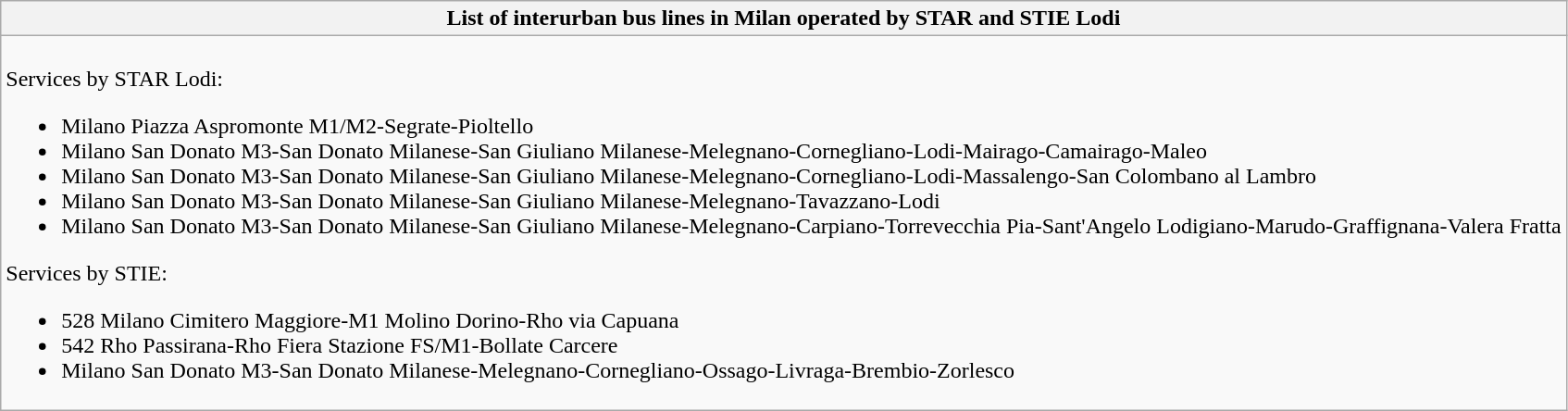<table class="wikitable collapsible collapsed">
<tr>
<th>List of interurban bus lines in Milan operated by STAR and STIE Lodi</th>
</tr>
<tr>
<td><br>Services by STAR Lodi:<ul><li>Milano Piazza Aspromonte M1/M2-Segrate-Pioltello</li><li>Milano San Donato M3-San Donato Milanese-San Giuliano Milanese-Melegnano-Cornegliano-Lodi-Mairago-Camairago-Maleo</li><li>Milano San Donato M3-San Donato Milanese-San Giuliano Milanese-Melegnano-Cornegliano-Lodi-Massalengo-San Colombano al Lambro</li><li>Milano San Donato M3-San Donato Milanese-San Giuliano Milanese-Melegnano-Tavazzano-Lodi</li><li>Milano San Donato M3-San Donato Milanese-San Giuliano Milanese-Melegnano-Carpiano-Torrevecchia Pia-Sant'Angelo Lodigiano-Marudo-Graffignana-Valera Fratta</li></ul>Services by STIE:<ul><li>528 Milano Cimitero Maggiore-M1 Molino Dorino-Rho via Capuana</li><li>542 Rho Passirana-Rho Fiera Stazione FS/M1-Bollate Carcere</li><li>Milano San Donato M3-San Donato Milanese-Melegnano-Cornegliano-Ossago-Livraga-Brembio-Zorlesco</li></ul></td>
</tr>
</table>
